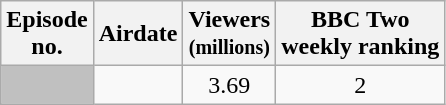<table class="wikitable" style="text-align:center;">
<tr>
<th scope="col">Episode<br>no.</th>
<th scope="col">Airdate</th>
<th scope="col">Viewers<br><small>(millions)</small></th>
<th scope="col">BBC Two<br>weekly ranking</th>
</tr>
<tr>
<th scope="row" style="background:silver;"></th>
<td></td>
<td>3.69</td>
<td>2</td>
</tr>
</table>
